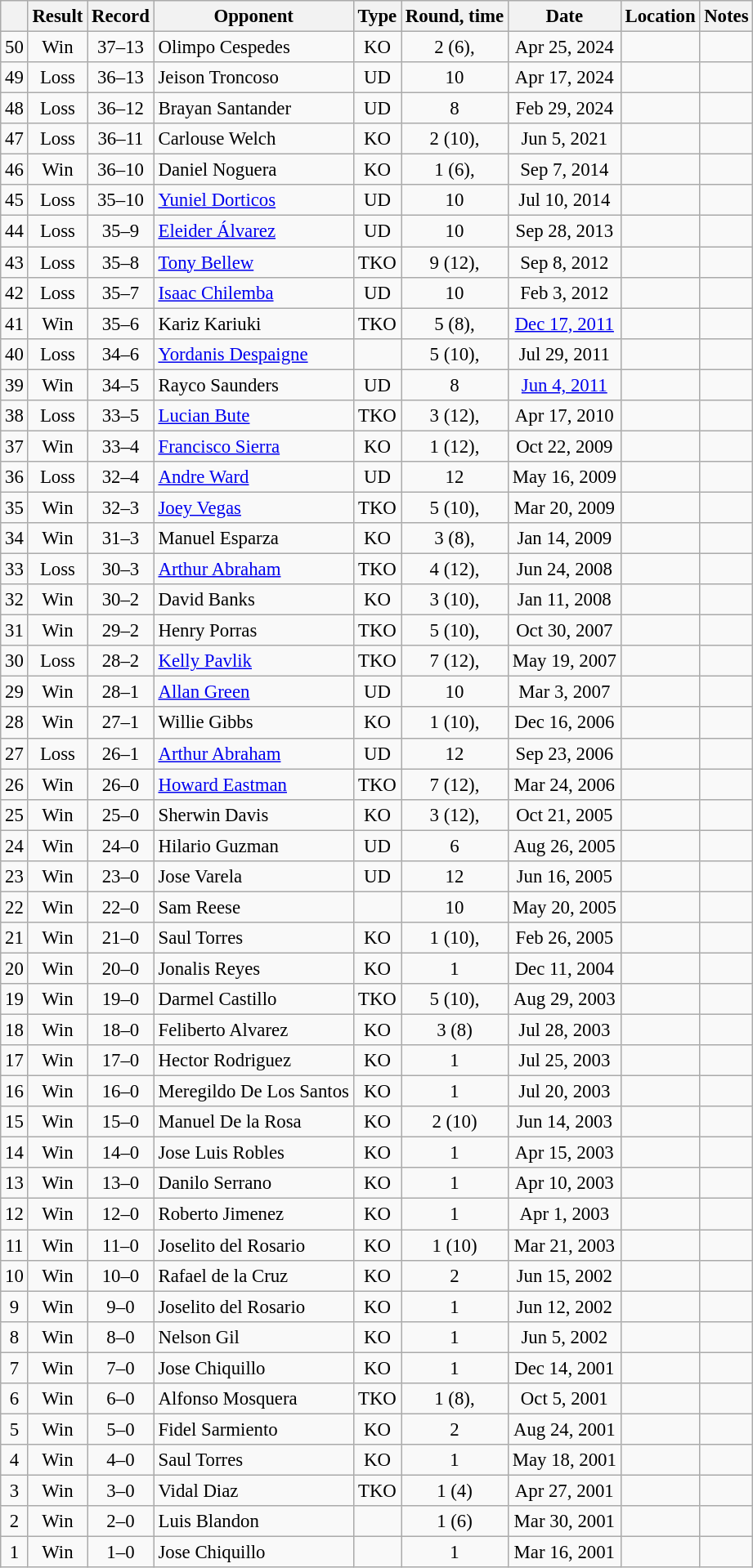<table class="wikitable" style="text-align:center; font-size:95%">
<tr>
<th></th>
<th>Result</th>
<th>Record</th>
<th>Opponent</th>
<th>Type</th>
<th>Round, time</th>
<th>Date</th>
<th>Location</th>
<th>Notes</th>
</tr>
<tr>
<td>50</td>
<td>Win</td>
<td>37–13</td>
<td style="text-align:left;">Olimpo Cespedes</td>
<td>KO</td>
<td>2 (6), </td>
<td>Apr 25, 2024</td>
<td style="text-align:left;"></td>
<td></td>
</tr>
<tr>
<td>49</td>
<td>Loss</td>
<td>36–13</td>
<td style="text-align:left;">Jeison Troncoso</td>
<td>UD</td>
<td>10</td>
<td>Apr 17, 2024</td>
<td style="text-align:left;"></td>
<td></td>
</tr>
<tr>
<td>48</td>
<td>Loss</td>
<td>36–12</td>
<td style="text-align:left;">Brayan Santander</td>
<td>UD</td>
<td>8</td>
<td>Feb 29, 2024</td>
<td style="text-align:left;"></td>
<td></td>
</tr>
<tr>
<td>47</td>
<td>Loss</td>
<td>36–11</td>
<td style="text-align:left;">Carlouse Welch</td>
<td>KO</td>
<td>2 (10), </td>
<td>Jun 5, 2021</td>
<td style="text-align:left;"></td>
<td></td>
</tr>
<tr>
<td>46</td>
<td>Win</td>
<td>36–10</td>
<td style="text-align:left;">Daniel Noguera</td>
<td>KO</td>
<td>1 (6), </td>
<td>Sep 7, 2014</td>
<td style="text-align:left;"></td>
<td></td>
</tr>
<tr>
<td>45</td>
<td>Loss</td>
<td>35–10</td>
<td style="text-align:left;"><a href='#'>Yuniel Dorticos</a></td>
<td>UD</td>
<td>10</td>
<td>Jul 10, 2014</td>
<td style="text-align:left;"></td>
<td style="text-align:left;"></td>
</tr>
<tr>
<td>44</td>
<td>Loss</td>
<td>35–9</td>
<td style="text-align:left;"><a href='#'>Eleider Álvarez</a></td>
<td>UD</td>
<td>10</td>
<td>Sep 28, 2013</td>
<td style="text-align:left;"></td>
<td></td>
</tr>
<tr>
<td>43</td>
<td>Loss</td>
<td>35–8</td>
<td style="text-align:left;"><a href='#'>Tony Bellew</a></td>
<td>TKO</td>
<td>9 (12), </td>
<td>Sep 8, 2012</td>
<td style="text-align:left;"></td>
<td style="text-align:left;"></td>
</tr>
<tr>
<td>42</td>
<td>Loss</td>
<td>35–7</td>
<td style="text-align:left;"><a href='#'>Isaac Chilemba</a></td>
<td>UD</td>
<td>10</td>
<td>Feb 3, 2012</td>
<td style="text-align:left;"></td>
<td></td>
</tr>
<tr>
<td>41</td>
<td>Win</td>
<td>35–6</td>
<td style="text-align:left;">Kariz Kariuki</td>
<td>TKO</td>
<td>5 (8), </td>
<td><a href='#'>Dec 17, 2011</a></td>
<td style="text-align:left;"></td>
<td></td>
</tr>
<tr>
<td>40</td>
<td>Loss</td>
<td>34–6</td>
<td style="text-align:left;"><a href='#'>Yordanis Despaigne</a></td>
<td></td>
<td>5 (10), </td>
<td>Jul 29, 2011</td>
<td style="text-align:left;"></td>
<td style="text-align:left;"></td>
</tr>
<tr>
<td>39</td>
<td>Win</td>
<td>34–5</td>
<td style="text-align:left;">Rayco Saunders</td>
<td>UD</td>
<td>8</td>
<td><a href='#'>Jun 4, 2011</a></td>
<td style="text-align:left;"></td>
<td></td>
</tr>
<tr>
<td>38</td>
<td>Loss</td>
<td>33–5</td>
<td style="text-align:left;"><a href='#'>Lucian Bute</a></td>
<td>TKO</td>
<td>3 (12), </td>
<td>Apr 17, 2010</td>
<td style="text-align:left;"></td>
<td style="text-align:left;"></td>
</tr>
<tr>
<td>37</td>
<td>Win</td>
<td>33–4</td>
<td style="text-align:left;"><a href='#'>Francisco Sierra</a></td>
<td>KO</td>
<td>1 (12), </td>
<td>Oct 22, 2009</td>
<td style="text-align:left;"></td>
<td style="text-align:left;"></td>
</tr>
<tr>
<td>36</td>
<td>Loss</td>
<td>32–4</td>
<td style="text-align:left;"><a href='#'>Andre Ward</a></td>
<td>UD</td>
<td>12</td>
<td>May 16, 2009</td>
<td style="text-align:left;"></td>
<td style="text-align:left;"></td>
</tr>
<tr>
<td>35</td>
<td>Win</td>
<td>32–3</td>
<td style="text-align:left;"><a href='#'>Joey Vegas</a></td>
<td>TKO</td>
<td>5 (10), </td>
<td>Mar 20, 2009</td>
<td style="text-align:left;"></td>
<td></td>
</tr>
<tr>
<td>34</td>
<td>Win</td>
<td>31–3</td>
<td style="text-align:left;">Manuel Esparza</td>
<td>KO</td>
<td>3 (8), </td>
<td>Jan 14, 2009</td>
<td style="text-align:left;"></td>
<td></td>
</tr>
<tr>
<td>33</td>
<td>Loss</td>
<td>30–3</td>
<td style="text-align:left;"><a href='#'>Arthur Abraham</a></td>
<td>TKO</td>
<td>4 (12), </td>
<td>Jun 24, 2008</td>
<td style="text-align:left;"></td>
<td></td>
</tr>
<tr>
<td>32</td>
<td>Win</td>
<td>30–2</td>
<td style="text-align:left;">David Banks</td>
<td>KO</td>
<td>3 (10), </td>
<td>Jan 11, 2008</td>
<td style="text-align:left;"></td>
<td></td>
</tr>
<tr>
<td>31</td>
<td>Win</td>
<td>29–2</td>
<td style="text-align:left;">Henry Porras</td>
<td>TKO</td>
<td>5 (10), </td>
<td>Oct 30, 2007</td>
<td style="text-align:left;"></td>
<td></td>
</tr>
<tr>
<td>30</td>
<td>Loss</td>
<td>28–2</td>
<td style="text-align:left;"><a href='#'>Kelly Pavlik</a></td>
<td>TKO</td>
<td>7 (12), </td>
<td>May 19, 2007</td>
<td style="text-align:left;"></td>
<td></td>
</tr>
<tr>
<td>29</td>
<td>Win</td>
<td>28–1</td>
<td style="text-align:left;"><a href='#'>Allan Green</a></td>
<td>UD</td>
<td>10</td>
<td>Mar 3, 2007</td>
<td style="text-align:left;"></td>
<td></td>
</tr>
<tr>
<td>28</td>
<td>Win</td>
<td>27–1</td>
<td style="text-align:left;">Willie Gibbs</td>
<td>KO</td>
<td>1 (10), </td>
<td>Dec 16, 2006</td>
<td style="text-align:left;"></td>
<td></td>
</tr>
<tr>
<td>27</td>
<td>Loss</td>
<td>26–1</td>
<td style="text-align:left;"><a href='#'>Arthur Abraham</a></td>
<td>UD</td>
<td>12</td>
<td>Sep 23, 2006</td>
<td style="text-align:left;"></td>
<td style="text-align:left;"></td>
</tr>
<tr>
<td>26</td>
<td>Win</td>
<td>26–0</td>
<td style="text-align:left;"><a href='#'>Howard Eastman</a></td>
<td>TKO</td>
<td>7 (12), </td>
<td>Mar 24, 2006</td>
<td style="text-align:left;"></td>
<td></td>
</tr>
<tr>
<td>25</td>
<td>Win</td>
<td>25–0</td>
<td style="text-align:left;">Sherwin Davis</td>
<td>KO</td>
<td>3 (12), </td>
<td>Oct 21, 2005</td>
<td style="text-align:left;"></td>
<td style="text-align:left;"></td>
</tr>
<tr>
<td>24</td>
<td>Win</td>
<td>24–0</td>
<td style="text-align:left;">Hilario Guzman</td>
<td>UD</td>
<td>6</td>
<td>Aug 26, 2005</td>
<td style="text-align:left;"></td>
<td></td>
</tr>
<tr>
<td>23</td>
<td>Win</td>
<td>23–0</td>
<td style="text-align:left;">Jose Varela</td>
<td>UD</td>
<td>12</td>
<td>Jun 16, 2005</td>
<td style="text-align:left;"></td>
<td style="text-align:left;"></td>
</tr>
<tr>
<td>22</td>
<td>Win</td>
<td>22–0</td>
<td style="text-align:left;">Sam Reese</td>
<td></td>
<td>10</td>
<td>May 20, 2005</td>
<td style="text-align:left;"></td>
<td></td>
</tr>
<tr>
<td>21</td>
<td>Win</td>
<td>21–0</td>
<td style="text-align:left;">Saul Torres</td>
<td>KO</td>
<td>1 (10), </td>
<td>Feb 26, 2005</td>
<td style="text-align:left;"></td>
<td></td>
</tr>
<tr>
<td>20</td>
<td>Win</td>
<td>20–0</td>
<td style="text-align:left;">Jonalis Reyes</td>
<td>KO</td>
<td>1</td>
<td>Dec 11, 2004</td>
<td style="text-align:left;"></td>
<td></td>
</tr>
<tr>
<td>19</td>
<td>Win</td>
<td>19–0</td>
<td style="text-align:left;">Darmel Castillo</td>
<td>TKO</td>
<td>5 (10), </td>
<td>Aug 29, 2003</td>
<td style="text-align:left;"></td>
<td></td>
</tr>
<tr>
<td>18</td>
<td>Win</td>
<td>18–0</td>
<td style="text-align:left;">Feliberto Alvarez</td>
<td>KO</td>
<td>3 (8)</td>
<td>Jul 28, 2003</td>
<td style="text-align:left;"></td>
<td></td>
</tr>
<tr>
<td>17</td>
<td>Win</td>
<td>17–0</td>
<td style="text-align:left;">Hector Rodriguez</td>
<td>KO</td>
<td>1</td>
<td>Jul 25, 2003</td>
<td style="text-align:left;"></td>
<td></td>
</tr>
<tr>
<td>16</td>
<td>Win</td>
<td>16–0</td>
<td style="text-align:left;">Meregildo De Los Santos</td>
<td>KO</td>
<td>1</td>
<td>Jul 20, 2003</td>
<td style="text-align:left;"></td>
<td></td>
</tr>
<tr>
<td>15</td>
<td>Win</td>
<td>15–0</td>
<td style="text-align:left;">Manuel De la Rosa</td>
<td>KO</td>
<td>2 (10)</td>
<td>Jun 14, 2003</td>
<td style="text-align:left;"></td>
<td></td>
</tr>
<tr>
<td>14</td>
<td>Win</td>
<td>14–0</td>
<td style="text-align:left;">Jose Luis Robles</td>
<td>KO</td>
<td>1</td>
<td>Apr 15, 2003</td>
<td style="text-align:left;"></td>
<td></td>
</tr>
<tr>
<td>13</td>
<td>Win</td>
<td>13–0</td>
<td style="text-align:left;">Danilo Serrano</td>
<td>KO</td>
<td>1</td>
<td>Apr 10, 2003</td>
<td style="text-align:left;"></td>
<td></td>
</tr>
<tr>
<td>12</td>
<td>Win</td>
<td>12–0</td>
<td style="text-align:left;">Roberto Jimenez</td>
<td>KO</td>
<td>1</td>
<td>Apr 1, 2003</td>
<td style="text-align:left;"></td>
<td></td>
</tr>
<tr>
<td>11</td>
<td>Win</td>
<td>11–0</td>
<td style="text-align:left;">Joselito del Rosario</td>
<td>KO</td>
<td>1 (10)</td>
<td>Mar 21, 2003</td>
<td style="text-align:left;"></td>
<td></td>
</tr>
<tr>
<td>10</td>
<td>Win</td>
<td>10–0</td>
<td style="text-align:left;">Rafael de la Cruz</td>
<td>KO</td>
<td>2</td>
<td>Jun 15, 2002</td>
<td style="text-align:left;"></td>
<td></td>
</tr>
<tr>
<td>9</td>
<td>Win</td>
<td>9–0</td>
<td style="text-align:left;">Joselito del Rosario</td>
<td>KO</td>
<td>1</td>
<td>Jun 12, 2002</td>
<td style="text-align:left;"></td>
<td></td>
</tr>
<tr>
<td>8</td>
<td>Win</td>
<td>8–0</td>
<td style="text-align:left;">Nelson Gil</td>
<td>KO</td>
<td>1</td>
<td>Jun 5, 2002</td>
<td style="text-align:left;"></td>
<td></td>
</tr>
<tr>
<td>7</td>
<td>Win</td>
<td>7–0</td>
<td style="text-align:left;">Jose Chiquillo</td>
<td>KO</td>
<td>1</td>
<td>Dec 14, 2001</td>
<td style="text-align:left;"></td>
<td></td>
</tr>
<tr>
<td>6</td>
<td>Win</td>
<td>6–0</td>
<td style="text-align:left;">Alfonso Mosquera</td>
<td>TKO</td>
<td>1 (8), </td>
<td>Oct 5, 2001</td>
<td style="text-align:left;"></td>
<td></td>
</tr>
<tr>
<td>5</td>
<td>Win</td>
<td>5–0</td>
<td style="text-align:left;">Fidel Sarmiento</td>
<td>KO</td>
<td>2</td>
<td>Aug 24, 2001</td>
<td style="text-align:left;"></td>
<td></td>
</tr>
<tr>
<td>4</td>
<td>Win</td>
<td>4–0</td>
<td style="text-align:left;">Saul Torres</td>
<td>KO</td>
<td>1</td>
<td>May 18, 2001</td>
<td style="text-align:left;"></td>
<td></td>
</tr>
<tr>
<td>3</td>
<td>Win</td>
<td>3–0</td>
<td style="text-align:left;">Vidal Diaz</td>
<td>TKO</td>
<td>1 (4)</td>
<td>Apr 27, 2001</td>
<td style="text-align:left;"></td>
<td></td>
</tr>
<tr>
<td>2</td>
<td>Win</td>
<td>2–0</td>
<td style="text-align:left;">Luis Blandon</td>
<td></td>
<td>1 (6)</td>
<td>Mar 30, 2001</td>
<td style="text-align:left;"></td>
<td></td>
</tr>
<tr>
<td>1</td>
<td>Win</td>
<td>1–0</td>
<td style="text-align:left;">Jose Chiquillo</td>
<td></td>
<td>1</td>
<td>Mar 16, 2001</td>
<td style="text-align:left;"></td>
<td></td>
</tr>
</table>
